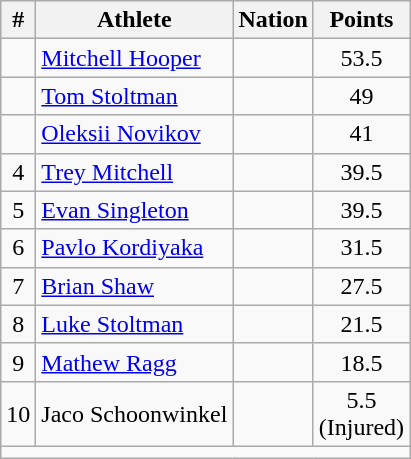<table class="wikitable" style="text-align:center">
<tr>
<th scope="col" style="width: 10px;">#</th>
<th scope="col">Athlete</th>
<th scope="col">Nation</th>
<th scope="col" style="width: 10px;">Points</th>
</tr>
<tr>
<td></td>
<td align=left><a href='#'>Mitchell Hooper</a></td>
<td align=left></td>
<td>53.5</td>
</tr>
<tr>
<td></td>
<td align=left><a href='#'>Tom Stoltman</a></td>
<td align=left></td>
<td>49</td>
</tr>
<tr>
<td></td>
<td align=left><a href='#'>Oleksii Novikov</a></td>
<td align=left></td>
<td>41</td>
</tr>
<tr>
<td>4</td>
<td align=left><a href='#'>Trey Mitchell</a></td>
<td align=left></td>
<td>39.5</td>
</tr>
<tr>
<td>5</td>
<td align=left><a href='#'>Evan Singleton</a></td>
<td align=left></td>
<td>39.5</td>
</tr>
<tr>
<td>6</td>
<td align=left><a href='#'>Pavlo Kordiyaka</a></td>
<td align=left></td>
<td>31.5</td>
</tr>
<tr>
<td>7</td>
<td align=left><a href='#'>Brian Shaw</a></td>
<td align=left></td>
<td>27.5</td>
</tr>
<tr>
<td>8</td>
<td align=left><a href='#'>Luke Stoltman</a></td>
<td align=left></td>
<td>21.5</td>
</tr>
<tr>
<td>9</td>
<td align=left><a href='#'>Mathew Ragg</a></td>
<td align=left></td>
<td>18.5</td>
</tr>
<tr>
<td>10</td>
<td align=left>Jaco Schoonwinkel</td>
<td align=left></td>
<td>5.5 (Injured)</td>
</tr>
<tr class="sortbottom">
<td colspan="4"></td>
</tr>
</table>
